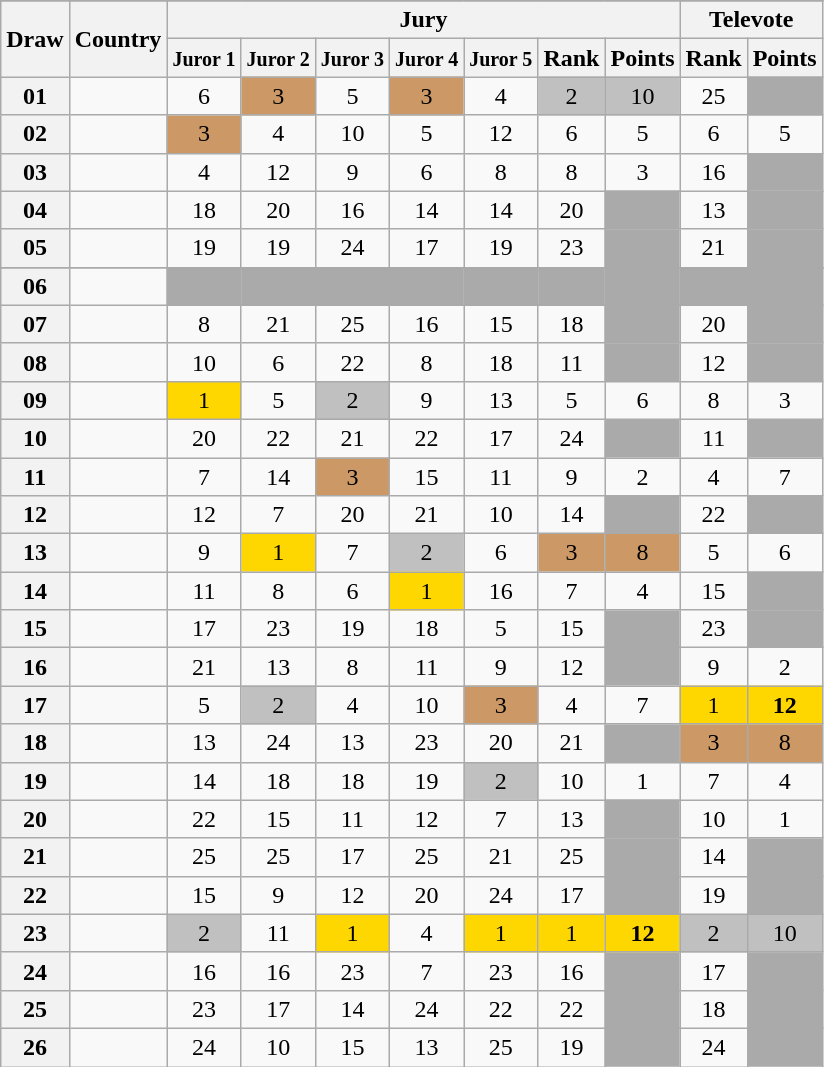<table class="sortable wikitable collapsible plainrowheaders" style="text-align:center;">
<tr>
</tr>
<tr>
<th scope="col" rowspan="2">Draw</th>
<th scope="col" rowspan="2">Country</th>
<th scope="col" colspan="7">Jury</th>
<th scope="col" colspan="2">Televote</th>
</tr>
<tr>
<th scope="col"><small>Juror 1</small></th>
<th scope="col"><small>Juror 2</small></th>
<th scope="col"><small>Juror 3</small></th>
<th scope="col"><small>Juror 4</small></th>
<th scope="col"><small>Juror 5</small></th>
<th scope="col">Rank</th>
<th scope="col">Points</th>
<th scope="col">Rank</th>
<th scope="col">Points</th>
</tr>
<tr>
<th scope="row" style="text-align:center;">01</th>
<td style="text-align:left;"></td>
<td>6</td>
<td style="background:#CC9966;">3</td>
<td>5</td>
<td style="background:#CC9966;">3</td>
<td>4</td>
<td style="background:silver;">2</td>
<td style="background:silver;">10</td>
<td>25</td>
<td style="background:#AAAAAA;"></td>
</tr>
<tr>
<th scope="row" style="text-align:center;">02</th>
<td style="text-align:left;"></td>
<td style="background:#CC9966;">3</td>
<td>4</td>
<td>10</td>
<td>5</td>
<td>12</td>
<td>6</td>
<td>5</td>
<td>6</td>
<td>5</td>
</tr>
<tr>
<th scope="row" style="text-align:center;">03</th>
<td style="text-align:left;"></td>
<td>4</td>
<td>12</td>
<td>9</td>
<td>6</td>
<td>8</td>
<td>8</td>
<td>3</td>
<td>16</td>
<td style="background:#AAAAAA;"></td>
</tr>
<tr>
<th scope="row" style="text-align:center;">04</th>
<td style="text-align:left;"></td>
<td>18</td>
<td>20</td>
<td>16</td>
<td>14</td>
<td>14</td>
<td>20</td>
<td style="background:#AAAAAA;"></td>
<td>13</td>
<td style="background:#AAAAAA;"></td>
</tr>
<tr>
<th scope="row" style="text-align:center;">05</th>
<td style="text-align:left;"></td>
<td>19</td>
<td>19</td>
<td>24</td>
<td>17</td>
<td>19</td>
<td>23</td>
<td style="background:#AAAAAA;"></td>
<td>21</td>
<td style="background:#AAAAAA;"></td>
</tr>
<tr>
</tr>
<tr class="sortbottom">
<th scope="row" style="text-align:center;">06</th>
<td style="text-align:left;"></td>
<td style="background:#AAAAAA;"></td>
<td style="background:#AAAAAA;"></td>
<td style="background:#AAAAAA;"></td>
<td style="background:#AAAAAA;"></td>
<td style="background:#AAAAAA;"></td>
<td style="background:#AAAAAA;"></td>
<td style="background:#AAAAAA;"></td>
<td style="background:#AAAAAA;"></td>
<td style="background:#AAAAAA;"></td>
</tr>
<tr>
<th scope="row" style="text-align:center;">07</th>
<td style="text-align:left;"></td>
<td>8</td>
<td>21</td>
<td>25</td>
<td>16</td>
<td>15</td>
<td>18</td>
<td style="background:#AAAAAA;"></td>
<td>20</td>
<td style="background:#AAAAAA;"></td>
</tr>
<tr>
<th scope="row" style="text-align:center;">08</th>
<td style="text-align:left;"></td>
<td>10</td>
<td>6</td>
<td>22</td>
<td>8</td>
<td>18</td>
<td>11</td>
<td style="background:#AAAAAA;"></td>
<td>12</td>
<td style="background:#AAAAAA;"></td>
</tr>
<tr>
<th scope="row" style="text-align:center;">09</th>
<td style="text-align:left;"></td>
<td style="background:gold;">1</td>
<td>5</td>
<td style="background:silver;">2</td>
<td>9</td>
<td>13</td>
<td>5</td>
<td>6</td>
<td>8</td>
<td>3</td>
</tr>
<tr>
<th scope="row" style="text-align:center;">10</th>
<td style="text-align:left;"></td>
<td>20</td>
<td>22</td>
<td>21</td>
<td>22</td>
<td>17</td>
<td>24</td>
<td style="background:#AAAAAA;"></td>
<td>11</td>
<td style="background:#AAAAAA;"></td>
</tr>
<tr>
<th scope="row" style="text-align:center;">11</th>
<td style="text-align:left;"></td>
<td>7</td>
<td>14</td>
<td style="background:#CC9966;">3</td>
<td>15</td>
<td>11</td>
<td>9</td>
<td>2</td>
<td>4</td>
<td>7</td>
</tr>
<tr>
<th scope="row" style="text-align:center;">12</th>
<td style="text-align:left;"></td>
<td>12</td>
<td>7</td>
<td>20</td>
<td>21</td>
<td>10</td>
<td>14</td>
<td style="background:#AAAAAA;"></td>
<td>22</td>
<td style="background:#AAAAAA;"></td>
</tr>
<tr>
<th scope="row" style="text-align:center;">13</th>
<td style="text-align:left;"></td>
<td>9</td>
<td style="background:gold;">1</td>
<td>7</td>
<td style="background:silver;">2</td>
<td>6</td>
<td style="background:#CC9966;">3</td>
<td style="background:#CC9966;">8</td>
<td>5</td>
<td>6</td>
</tr>
<tr>
<th scope="row" style="text-align:center;">14</th>
<td style="text-align:left;"></td>
<td>11</td>
<td>8</td>
<td>6</td>
<td style="background:gold;">1</td>
<td>16</td>
<td>7</td>
<td>4</td>
<td>15</td>
<td style="background:#AAAAAA;"></td>
</tr>
<tr>
<th scope="row" style="text-align:center;">15</th>
<td style="text-align:left;"></td>
<td>17</td>
<td>23</td>
<td>19</td>
<td>18</td>
<td>5</td>
<td>15</td>
<td style="background:#AAAAAA;"></td>
<td>23</td>
<td style="background:#AAAAAA;"></td>
</tr>
<tr>
<th scope="row" style="text-align:center;">16</th>
<td style="text-align:left;"></td>
<td>21</td>
<td>13</td>
<td>8</td>
<td>11</td>
<td>9</td>
<td>12</td>
<td style="background:#AAAAAA;"></td>
<td>9</td>
<td>2</td>
</tr>
<tr>
<th scope="row" style="text-align:center;">17</th>
<td style="text-align:left;"></td>
<td>5</td>
<td style="background:silver;">2</td>
<td>4</td>
<td>10</td>
<td style="background:#CC9966;">3</td>
<td>4</td>
<td>7</td>
<td style="background:gold;">1</td>
<td style="background:gold;"><strong>12</strong></td>
</tr>
<tr>
<th scope="row" style="text-align:center;">18</th>
<td style="text-align:left;"></td>
<td>13</td>
<td>24</td>
<td>13</td>
<td>23</td>
<td>20</td>
<td>21</td>
<td style="background:#AAAAAA;"></td>
<td style="background:#CC9966;">3</td>
<td style="background:#CC9966;">8</td>
</tr>
<tr>
<th scope="row" style="text-align:center;">19</th>
<td style="text-align:left;"></td>
<td>14</td>
<td>18</td>
<td>18</td>
<td>19</td>
<td style="background:silver;">2</td>
<td>10</td>
<td>1</td>
<td>7</td>
<td>4</td>
</tr>
<tr>
<th scope="row" style="text-align:center;">20</th>
<td style="text-align:left;"></td>
<td>22</td>
<td>15</td>
<td>11</td>
<td>12</td>
<td>7</td>
<td>13</td>
<td style="background:#AAAAAA;"></td>
<td>10</td>
<td>1</td>
</tr>
<tr>
<th scope="row" style="text-align:center;">21</th>
<td style="text-align:left;"></td>
<td>25</td>
<td>25</td>
<td>17</td>
<td>25</td>
<td>21</td>
<td>25</td>
<td style="background:#AAAAAA;"></td>
<td>14</td>
<td style="background:#AAAAAA;"></td>
</tr>
<tr>
<th scope="row" style="text-align:center;">22</th>
<td style="text-align:left;"></td>
<td>15</td>
<td>9</td>
<td>12</td>
<td>20</td>
<td>24</td>
<td>17</td>
<td style="background:#AAAAAA;"></td>
<td>19</td>
<td style="background:#AAAAAA;"></td>
</tr>
<tr>
<th scope="row" style="text-align:center;">23</th>
<td style="text-align:left;"></td>
<td style="background:silver;">2</td>
<td>11</td>
<td style="background:gold;">1</td>
<td>4</td>
<td style="background:gold;">1</td>
<td style="background:gold;">1</td>
<td style="background:gold;"><strong>12</strong></td>
<td style="background:silver;">2</td>
<td style="background:silver;">10</td>
</tr>
<tr>
<th scope="row" style="text-align:center;">24</th>
<td style="text-align:left;"></td>
<td>16</td>
<td>16</td>
<td>23</td>
<td>7</td>
<td>23</td>
<td>16</td>
<td style="background:#AAAAAA;"></td>
<td>17</td>
<td style="background:#AAAAAA;"></td>
</tr>
<tr>
<th scope="row" style="text-align:center;">25</th>
<td style="text-align:left;"></td>
<td>23</td>
<td>17</td>
<td>14</td>
<td>24</td>
<td>22</td>
<td>22</td>
<td style="background:#AAAAAA;"></td>
<td>18</td>
<td style="background:#AAAAAA;"></td>
</tr>
<tr>
<th scope="row" style="text-align:center;">26</th>
<td style="text-align:left;"></td>
<td>24</td>
<td>10</td>
<td>15</td>
<td>13</td>
<td>25</td>
<td>19</td>
<td style="background:#AAAAAA;"></td>
<td>24</td>
<td style="background:#AAAAAA;"></td>
</tr>
</table>
